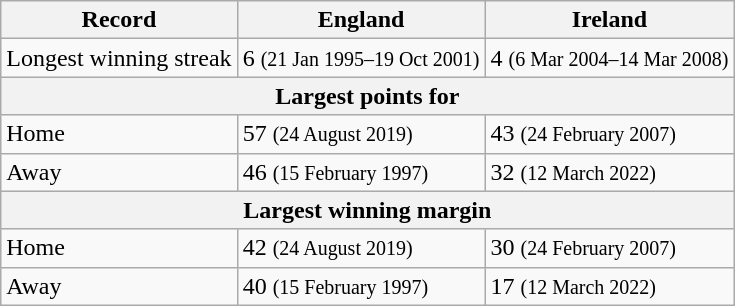<table class="wikitable">
<tr>
<th>Record</th>
<th>England</th>
<th>Ireland</th>
</tr>
<tr>
<td>Longest winning streak</td>
<td>6 <small>(21 Jan 1995–19 Oct 2001)</small></td>
<td>4 <small>(6 Mar 2004–14 Mar 2008)</small></td>
</tr>
<tr>
<th colspan=3 align=center>Largest points for</th>
</tr>
<tr>
<td>Home</td>
<td>57 <small>(24 August 2019)</small></td>
<td>43 <small>(24 February 2007)</small></td>
</tr>
<tr>
<td>Away</td>
<td>46 <small>(15 February 1997)</small></td>
<td>32 <small>(12 March 2022)</small></td>
</tr>
<tr>
<th colspan=3 align=center>Largest winning margin</th>
</tr>
<tr>
<td>Home</td>
<td>42 <small>(24 August 2019)</small></td>
<td>30 <small>(24 February 2007)</small></td>
</tr>
<tr>
<td>Away</td>
<td>40 <small>(15 February 1997)</small></td>
<td>17 <small>(12 March 2022)</small></td>
</tr>
</table>
